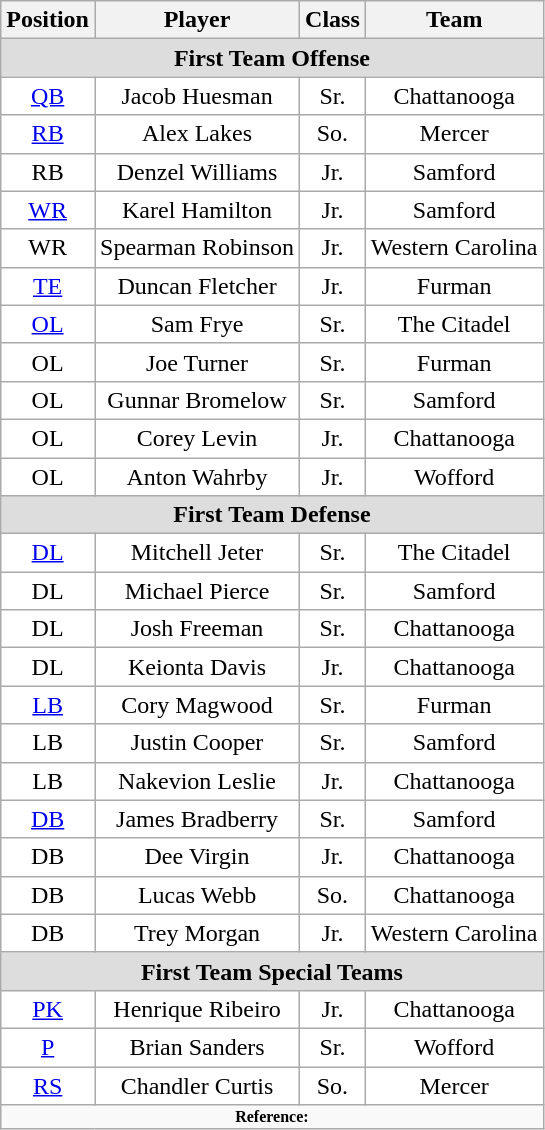<table class="wikitable sortable" border="1">
<tr>
<th>Position</th>
<th>Player</th>
<th>Class</th>
<th>Team</th>
</tr>
<tr>
<td colspan="4" style="text-align:center; background:#DDDDDD;"><strong>First Team Offense</strong></td>
</tr>
<tr>
<td style="text-align:center; background:white"><a href='#'>QB</a></td>
<td style="text-align:center; background:white">Jacob Huesman</td>
<td style="text-align:center; background:white">Sr.</td>
<td style="text-align:center; background:white">Chattanooga</td>
</tr>
<tr>
<td style="text-align:center; background:white"><a href='#'>RB</a></td>
<td style="text-align:center; background:white">Alex Lakes</td>
<td style="text-align:center; background:white">So.</td>
<td style="text-align:center; background:white">Mercer</td>
</tr>
<tr>
<td style="text-align:center; background:white">RB</td>
<td style="text-align:center; background:white">Denzel Williams</td>
<td style="text-align:center; background:white">Jr.</td>
<td style="text-align:center; background:white">Samford</td>
</tr>
<tr>
<td style="text-align:center; background:white"><a href='#'>WR</a></td>
<td style="text-align:center; background:white">Karel Hamilton</td>
<td style="text-align:center; background:white">Jr.</td>
<td style="text-align:center; background:white">Samford</td>
</tr>
<tr>
<td style="text-align:center; background:white">WR</td>
<td style="text-align:center; background:white">Spearman Robinson</td>
<td style="text-align:center; background:white">Jr.</td>
<td style="text-align:center; background:white">Western Carolina</td>
</tr>
<tr>
<td style="text-align:center; background:white"><a href='#'>TE</a></td>
<td style="text-align:center; background:white">Duncan Fletcher</td>
<td style="text-align:center; background:white">Jr.</td>
<td style="text-align:center; background:white">Furman</td>
</tr>
<tr>
<td style="text-align:center; background:white"><a href='#'>OL</a></td>
<td style="text-align:center; background:white">Sam Frye</td>
<td style="text-align:center; background:white">Sr.</td>
<td style="text-align:center; background:white">The Citadel</td>
</tr>
<tr>
<td style="text-align:center; background:white">OL</td>
<td style="text-align:center; background:white">Joe Turner</td>
<td style="text-align:center; background:white">Sr.</td>
<td style="text-align:center; background:white">Furman</td>
</tr>
<tr>
<td style="text-align:center; background:white">OL</td>
<td style="text-align:center; background:white">Gunnar Bromelow</td>
<td style="text-align:center; background:white">Sr.</td>
<td style="text-align:center; background:white">Samford</td>
</tr>
<tr>
<td style="text-align:center; background:white">OL</td>
<td style="text-align:center; background:white">Corey Levin</td>
<td style="text-align:center; background:white">Jr.</td>
<td style="text-align:center; background:white">Chattanooga</td>
</tr>
<tr>
<td style="text-align:center; background:white">OL</td>
<td style="text-align:center; background:white">Anton Wahrby</td>
<td style="text-align:center; background:white">Jr.</td>
<td style="text-align:center; background:white">Wofford</td>
</tr>
<tr>
<td colspan="4" style="text-align:center; background:#DDDDDD;"><strong>First Team Defense</strong></td>
</tr>
<tr>
<td style="text-align:center; background:white"><a href='#'>DL</a></td>
<td style="text-align:center; background:white">Mitchell Jeter</td>
<td style="text-align:center; background:white">Sr.</td>
<td style="text-align:center; background:white">The Citadel</td>
</tr>
<tr>
<td style="text-align:center; background:white">DL</td>
<td style="text-align:center; background:white">Michael Pierce</td>
<td style="text-align:center; background:white">Sr.</td>
<td style="text-align:center; background:white">Samford</td>
</tr>
<tr>
<td style="text-align:center; background:white">DL</td>
<td style="text-align:center; background:white">Josh Freeman</td>
<td style="text-align:center; background:white">Sr.</td>
<td style="text-align:center; background:white">Chattanooga</td>
</tr>
<tr>
<td style="text-align:center; background:white">DL</td>
<td style="text-align:center; background:white">Keionta Davis</td>
<td style="text-align:center; background:white">Jr.</td>
<td style="text-align:center; background:white">Chattanooga</td>
</tr>
<tr>
<td style="text-align:center; background:white"><a href='#'>LB</a></td>
<td style="text-align:center; background:white">Cory Magwood</td>
<td style="text-align:center; background:white">Sr.</td>
<td style="text-align:center; background:white">Furman</td>
</tr>
<tr>
<td style="text-align:center; background:white">LB</td>
<td style="text-align:center; background:white">Justin Cooper</td>
<td style="text-align:center; background:white">Sr.</td>
<td style="text-align:center; background:white">Samford</td>
</tr>
<tr>
<td style="text-align:center; background:white">LB</td>
<td style="text-align:center; background:white">Nakevion Leslie</td>
<td style="text-align:center; background:white">Jr.</td>
<td style="text-align:center; background:white">Chattanooga</td>
</tr>
<tr>
<td style="text-align:center; background:white"><a href='#'>DB</a></td>
<td style="text-align:center; background:white">James Bradberry</td>
<td style="text-align:center; background:white">Sr.</td>
<td style="text-align:center; background:white">Samford</td>
</tr>
<tr>
<td style="text-align:center; background:white">DB</td>
<td style="text-align:center; background:white">Dee Virgin</td>
<td style="text-align:center; background:white">Jr.</td>
<td style="text-align:center; background:white">Chattanooga</td>
</tr>
<tr>
<td style="text-align:center; background:white">DB</td>
<td style="text-align:center; background:white">Lucas Webb</td>
<td style="text-align:center; background:white">So.</td>
<td style="text-align:center; background:white">Chattanooga</td>
</tr>
<tr>
<td style="text-align:center; background:white">DB</td>
<td style="text-align:center; background:white">Trey Morgan</td>
<td style="text-align:center; background:white">Jr.</td>
<td style="text-align:center; background:white">Western Carolina</td>
</tr>
<tr>
<td colspan="4" style="text-align:center; background:#DDDDDD;"><strong>First Team Special Teams</strong></td>
</tr>
<tr>
<td style="text-align:center; background:white"><a href='#'>PK</a></td>
<td style="text-align:center; background:white">Henrique Ribeiro</td>
<td style="text-align:center; background:white">Jr.</td>
<td style="text-align:center; background:white">Chattanooga</td>
</tr>
<tr>
<td style="text-align:center; background:white"><a href='#'>P</a></td>
<td style="text-align:center; background:white">Brian Sanders</td>
<td style="text-align:center; background:white">Sr.</td>
<td style="text-align:center; background:white">Wofford</td>
</tr>
<tr>
<td style="text-align:center; background:white"><a href='#'>RS</a></td>
<td style="text-align:center; background:white">Chandler Curtis</td>
<td style="text-align:center; background:white">So.</td>
<td style="text-align:center; background:white">Mercer</td>
</tr>
<tr>
<td colspan="4" style="font-size: 8pt" align="center"><strong>Reference:</strong></td>
</tr>
</table>
